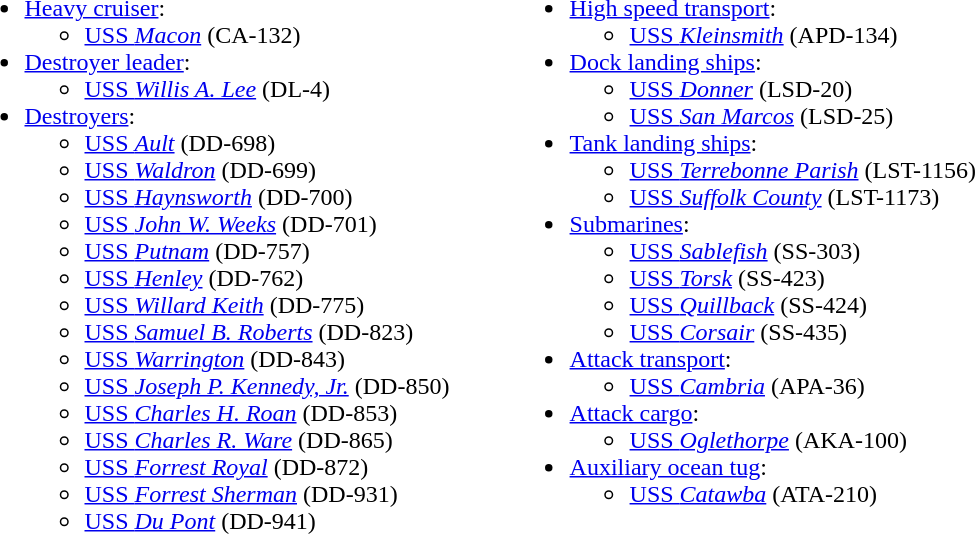<table>
<tr>
<td valign="top" width=45%><br><ul><li><a href='#'>Heavy cruiser</a>:<ul><li><a href='#'>USS <em>Macon</em></a> (CA-132)</li></ul></li><li><a href='#'>Destroyer leader</a>:<ul><li><a href='#'>USS <em>Willis A. Lee</em></a> (DL-4) </li></ul></li><li><a href='#'>Destroyers</a>:<ul><li><a href='#'>USS <em>Ault</em></a> (DD-698)</li><li><a href='#'>USS <em>Waldron</em></a> (DD-699)</li><li><a href='#'>USS <em>Haynsworth</em></a> (DD-700)</li><li><a href='#'>USS <em>John W. Weeks</em></a> (DD-701)</li><li><a href='#'>USS <em>Putnam</em></a> (DD-757)</li><li><a href='#'>USS <em>Henley</em></a> (DD-762)</li><li><a href='#'>USS <em>Willard Keith</em></a> (DD-775)</li><li><a href='#'>USS <em>Samuel B. Roberts</em></a> (DD-823)</li><li><a href='#'>USS <em>Warrington</em></a> (DD-843)</li><li><a href='#'>USS <em>Joseph P. Kennedy, Jr.</em></a> (DD-850)</li><li><a href='#'>USS <em>Charles H. Roan</em></a> (DD-853)</li><li><a href='#'>USS <em>Charles R. Ware</em></a> (DD-865)</li><li><a href='#'>USS <em>Forrest Royal</em></a> (DD-872)</li><li><a href='#'>USS <em>Forrest Sherman</em></a> (DD-931)</li><li><a href='#'>USS <em>Du Pont</em></a> (DD-941)</li></ul></li></ul></td>
<td valign="top" width=45%><br><ul><li><a href='#'>High speed transport</a>:<ul><li><a href='#'>USS <em>Kleinsmith</em></a> (APD-134)</li></ul></li><li><a href='#'>Dock landing ships</a>:<ul><li><a href='#'>USS <em>Donner</em></a> (LSD-20)</li><li><a href='#'>USS <em>San Marcos</em></a> (LSD-25)</li></ul></li><li><a href='#'>Tank landing ships</a>:<ul><li><a href='#'>USS <em>Terrebonne Parish</em></a> (LST-1156)</li><li><a href='#'>USS <em>Suffolk County</em></a> (LST-1173)</li></ul></li><li><a href='#'>Submarines</a>:<ul><li><a href='#'>USS <em>Sablefish</em></a> (SS-303)</li><li><a href='#'>USS <em>Torsk</em></a> (SS-423)</li><li><a href='#'>USS <em>Quillback</em></a> (SS-424)</li><li><a href='#'>USS <em>Corsair</em></a> (SS-435)</li></ul></li><li><a href='#'>Attack transport</a>:<ul><li><a href='#'>USS <em>Cambria</em></a> (APA-36)</li></ul></li><li><a href='#'>Attack cargo</a>:<ul><li><a href='#'>USS <em>Oglethorpe</em></a> (AKA-100)</li></ul></li><li><a href='#'>Auxiliary ocean tug</a>:<ul><li><a href='#'>USS <em>Catawba</em></a> (ATA-210)</li></ul></li></ul></td>
</tr>
</table>
